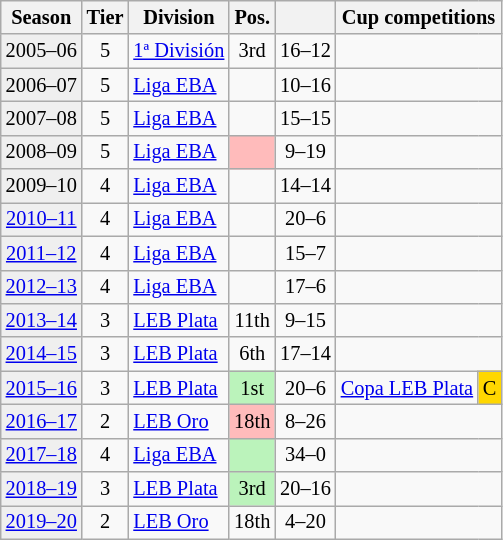<table class="wikitable" style="font-size:85%; text-align:center">
<tr>
<th>Season</th>
<th>Tier</th>
<th>Division</th>
<th>Pos.</th>
<th></th>
<th colspan=2>Cup competitions</th>
</tr>
<tr>
<td bgcolor=#efefef>2005–06</td>
<td>5</td>
<td align=left><a href='#'>1ª División</a></td>
<td>3rd</td>
<td>16–12</td>
<td colspan=2></td>
</tr>
<tr>
<td bgcolor=#efefef>2006–07</td>
<td>5</td>
<td align=left><a href='#'>Liga EBA</a></td>
<td></td>
<td>10–16</td>
<td colspan=2></td>
</tr>
<tr>
<td bgcolor=#efefef>2007–08</td>
<td>5</td>
<td align=left><a href='#'>Liga EBA</a></td>
<td></td>
<td>15–15</td>
<td colspan=2></td>
</tr>
<tr>
<td bgcolor=#efefef>2008–09</td>
<td>5</td>
<td align=left><a href='#'>Liga EBA</a></td>
<td bgcolor=#FFBBBB></td>
<td>9–19</td>
<td colspan=2></td>
</tr>
<tr>
<td bgcolor=#efefef>2009–10</td>
<td>4</td>
<td align=left><a href='#'>Liga EBA</a></td>
<td></td>
<td>14–14</td>
<td colspan=2></td>
</tr>
<tr>
<td bgcolor=#efefef><a href='#'>2010–11</a></td>
<td>4</td>
<td align=left><a href='#'>Liga EBA</a></td>
<td></td>
<td>20–6</td>
<td colspan=2></td>
</tr>
<tr>
<td bgcolor=#efefef><a href='#'>2011–12</a></td>
<td>4</td>
<td align=left><a href='#'>Liga EBA</a></td>
<td></td>
<td>15–7</td>
<td colspan=2></td>
</tr>
<tr>
<td bgcolor=#efefef><a href='#'>2012–13</a></td>
<td>4</td>
<td align=left><a href='#'>Liga EBA</a></td>
<td></td>
<td>17–6</td>
<td colspan=2></td>
</tr>
<tr>
<td bgcolor=#efefef><a href='#'>2013–14</a></td>
<td>3</td>
<td align=left><a href='#'>LEB Plata</a></td>
<td>11th</td>
<td>9–15</td>
<td colspan=2></td>
</tr>
<tr>
<td bgcolor=#efefef><a href='#'>2014–15</a></td>
<td>3</td>
<td align=left><a href='#'>LEB Plata</a></td>
<td>6th</td>
<td>17–14</td>
<td colspan=2></td>
</tr>
<tr>
<td bgcolor=#efefef><a href='#'>2015–16</a></td>
<td>3</td>
<td align=left><a href='#'>LEB Plata</a></td>
<td bgcolor=#BBF3BB>1st</td>
<td>20–6</td>
<td align=left><a href='#'>Copa LEB Plata</a></td>
<td bgcolor=gold>C</td>
</tr>
<tr>
<td bgcolor=#efefef><a href='#'>2016–17</a></td>
<td>2</td>
<td align=left><a href='#'>LEB Oro</a></td>
<td bgcolor=#FFBBBB>18th</td>
<td>8–26</td>
<td colspan=2></td>
</tr>
<tr>
<td bgcolor=#efefef><a href='#'>2017–18</a></td>
<td>4</td>
<td align=left><a href='#'>Liga EBA</a></td>
<td bgcolor=#BBF3BB></td>
<td>34–0</td>
<td colspan=2></td>
</tr>
<tr>
<td bgcolor=#efefef><a href='#'>2018–19</a></td>
<td>3</td>
<td align=left><a href='#'>LEB Plata</a></td>
<td bgcolor=#BBF3BB>3rd</td>
<td>20–16</td>
</tr>
<tr>
<td bgcolor=#efefef><a href='#'>2019–20</a></td>
<td>2</td>
<td align=left><a href='#'>LEB Oro</a></td>
<td>18th</td>
<td>4–20</td>
<td colspan=2></td>
</tr>
</table>
